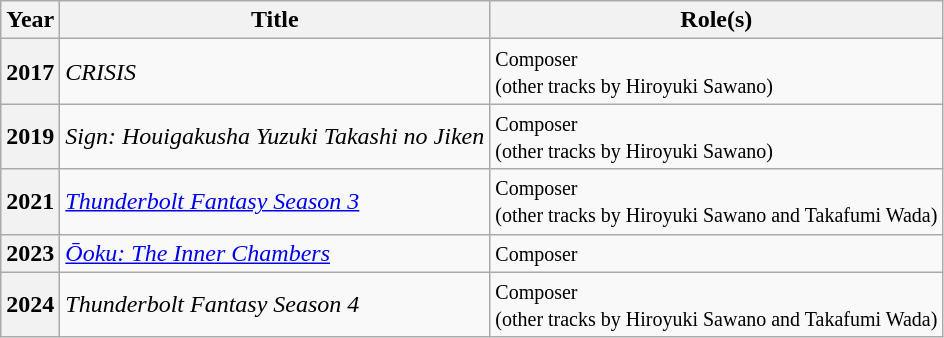<table class="wikitable sortable">
<tr>
<th>Year</th>
<th>Title</th>
<th class="unsortable">Role(s)</th>
</tr>
<tr>
<th>2017</th>
<td><em>CRISIS</em></td>
<td><small>Composer<br> (other tracks by Hiroyuki Sawano)</small></td>
</tr>
<tr>
<th>2019</th>
<td><em>Sign: Houigakusha Yuzuki Takashi no Jiken</em></td>
<td><small>Composer<br> (other tracks by Hiroyuki Sawano)</small></td>
</tr>
<tr>
<th>2021</th>
<td><em><a href='#'>Thunderbolt Fantasy Season 3</a></em></td>
<td><small>Composer<br> (other tracks by Hiroyuki Sawano and Takafumi Wada)</small></td>
</tr>
<tr>
<th>2023</th>
<td><em><a href='#'>Ōoku: The Inner Chambers</a></em></td>
<td><small>Composer</small></td>
</tr>
<tr>
<th>2024</th>
<td><em>Thunderbolt Fantasy Season 4</em></td>
<td><small>Composer<br> (other tracks by Hiroyuki Sawano and Takafumi Wada)</small></td>
</tr>
</table>
